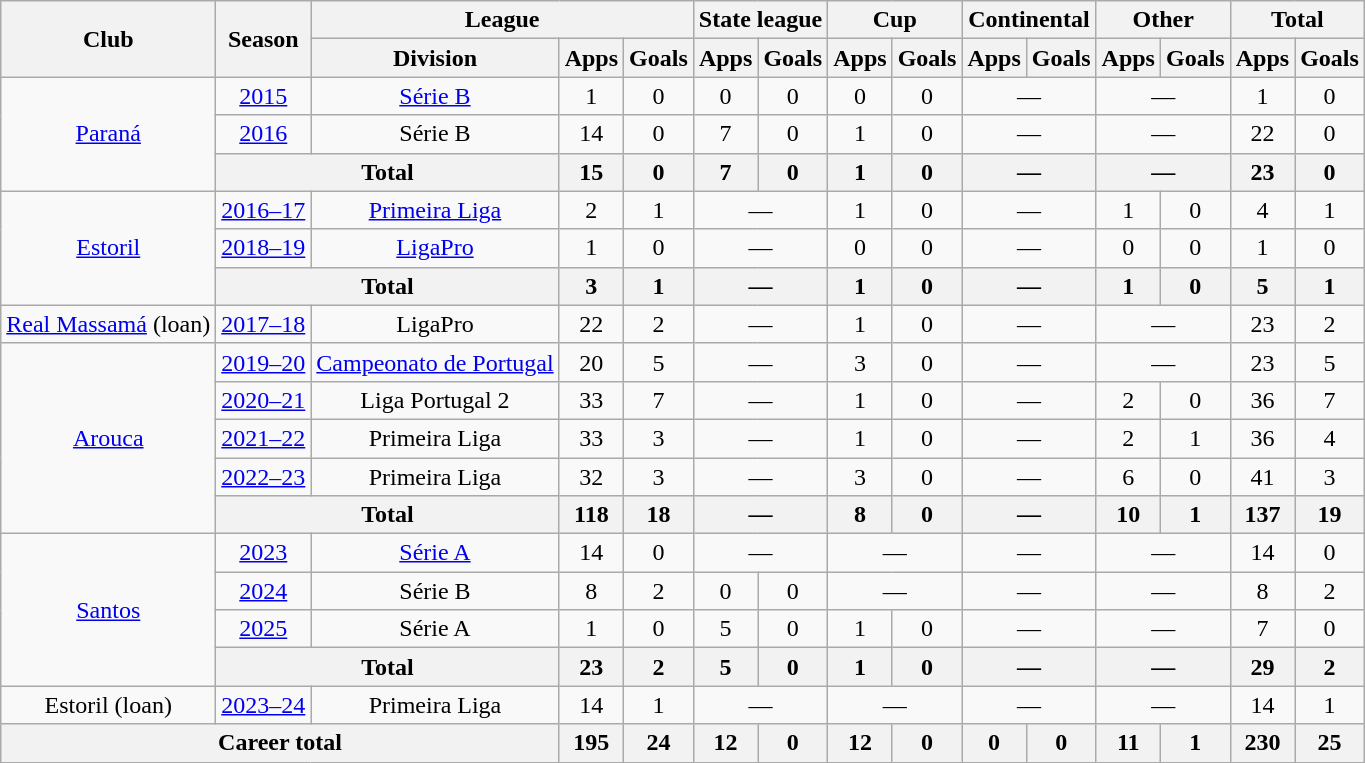<table class="wikitable" style="text-align: center">
<tr>
<th rowspan="2">Club</th>
<th rowspan="2">Season</th>
<th colspan="3">League</th>
<th colspan="2">State league</th>
<th colspan="2">Cup</th>
<th colspan="2">Continental</th>
<th colspan="2">Other</th>
<th colspan="2">Total</th>
</tr>
<tr>
<th>Division</th>
<th>Apps</th>
<th>Goals</th>
<th>Apps</th>
<th>Goals</th>
<th>Apps</th>
<th>Goals</th>
<th>Apps</th>
<th>Goals</th>
<th>Apps</th>
<th>Goals</th>
<th>Apps</th>
<th>Goals</th>
</tr>
<tr>
<td rowspan="3"><a href='#'>Paraná</a></td>
<td><a href='#'>2015</a></td>
<td><a href='#'>Série B</a></td>
<td>1</td>
<td>0</td>
<td>0</td>
<td>0</td>
<td>0</td>
<td>0</td>
<td colspan="2">—</td>
<td colspan="2">—</td>
<td>1</td>
<td>0</td>
</tr>
<tr>
<td><a href='#'>2016</a></td>
<td>Série B</td>
<td>14</td>
<td>0</td>
<td>7</td>
<td>0</td>
<td>1</td>
<td>0</td>
<td colspan="2">—</td>
<td colspan="2">—</td>
<td>22</td>
<td>0</td>
</tr>
<tr>
<th colspan="2">Total</th>
<th>15</th>
<th>0</th>
<th>7</th>
<th>0</th>
<th>1</th>
<th>0</th>
<th colspan="2">—</th>
<th colspan="2">—</th>
<th>23</th>
<th>0</th>
</tr>
<tr>
<td rowspan="3"><a href='#'>Estoril</a></td>
<td><a href='#'>2016–17</a></td>
<td><a href='#'>Primeira Liga</a></td>
<td>2</td>
<td>1</td>
<td colspan="2">—</td>
<td>1</td>
<td>0</td>
<td colspan="2">—</td>
<td>1</td>
<td>0</td>
<td>4</td>
<td>1</td>
</tr>
<tr>
<td><a href='#'>2018–19</a></td>
<td><a href='#'>LigaPro</a></td>
<td>1</td>
<td>0</td>
<td colspan="2">—</td>
<td>0</td>
<td>0</td>
<td colspan="2">—</td>
<td>0</td>
<td>0</td>
<td>1</td>
<td>0</td>
</tr>
<tr>
<th colspan="2">Total</th>
<th>3</th>
<th>1</th>
<th colspan="2">—</th>
<th>1</th>
<th>0</th>
<th colspan="2">—</th>
<th>1</th>
<th>0</th>
<th>5</th>
<th>1</th>
</tr>
<tr>
<td><a href='#'>Real Massamá</a> (loan)</td>
<td><a href='#'>2017–18</a></td>
<td>LigaPro</td>
<td>22</td>
<td>2</td>
<td colspan="2">—</td>
<td>1</td>
<td>0</td>
<td colspan="2">—</td>
<td colspan="2">—</td>
<td>23</td>
<td>2</td>
</tr>
<tr>
<td rowspan="5"><a href='#'>Arouca</a></td>
<td><a href='#'>2019–20</a></td>
<td><a href='#'>Campeonato de Portugal</a></td>
<td>20</td>
<td>5</td>
<td colspan="2">—</td>
<td>3</td>
<td>0</td>
<td colspan="2">—</td>
<td colspan="2">—</td>
<td>23</td>
<td>5</td>
</tr>
<tr>
<td><a href='#'>2020–21</a></td>
<td>Liga Portugal 2</td>
<td>33</td>
<td>7</td>
<td colspan="2">—</td>
<td>1</td>
<td>0</td>
<td colspan="2">—</td>
<td>2</td>
<td>0</td>
<td>36</td>
<td>7</td>
</tr>
<tr>
<td><a href='#'>2021–22</a></td>
<td>Primeira Liga</td>
<td>33</td>
<td>3</td>
<td colspan="2">—</td>
<td>1</td>
<td>0</td>
<td colspan="2">—</td>
<td>2</td>
<td>1</td>
<td>36</td>
<td>4</td>
</tr>
<tr>
<td><a href='#'>2022–23</a></td>
<td>Primeira Liga</td>
<td>32</td>
<td>3</td>
<td colspan="2">—</td>
<td>3</td>
<td>0</td>
<td colspan="2">—</td>
<td>6</td>
<td>0</td>
<td>41</td>
<td>3</td>
</tr>
<tr>
<th colspan="2">Total</th>
<th>118</th>
<th>18</th>
<th colspan="2">—</th>
<th>8</th>
<th>0</th>
<th colspan="2">—</th>
<th>10</th>
<th>1</th>
<th>137</th>
<th>19</th>
</tr>
<tr>
<td rowspan="4"><a href='#'>Santos</a></td>
<td><a href='#'>2023</a></td>
<td><a href='#'>Série A</a></td>
<td>14</td>
<td>0</td>
<td colspan="2">—</td>
<td colspan="2">—</td>
<td colspan="2">—</td>
<td colspan="2">—</td>
<td>14</td>
<td>0</td>
</tr>
<tr>
<td><a href='#'>2024</a></td>
<td>Série B</td>
<td>8</td>
<td>2</td>
<td>0</td>
<td>0</td>
<td colspan="2">—</td>
<td colspan="2">—</td>
<td colspan="2">—</td>
<td>8</td>
<td>2</td>
</tr>
<tr>
<td><a href='#'>2025</a></td>
<td>Série A</td>
<td>1</td>
<td>0</td>
<td>5</td>
<td>0</td>
<td>1</td>
<td>0</td>
<td colspan="2">—</td>
<td colspan="2">—</td>
<td>7</td>
<td>0</td>
</tr>
<tr>
<th colspan="2">Total</th>
<th>23</th>
<th>2</th>
<th>5</th>
<th>0</th>
<th>1</th>
<th>0</th>
<th colspan="2">—</th>
<th colspan="2">—</th>
<th>29</th>
<th>2</th>
</tr>
<tr>
<td>Estoril (loan)</td>
<td><a href='#'>2023–24</a></td>
<td>Primeira Liga</td>
<td>14</td>
<td>1</td>
<td colspan="2">—</td>
<td colspan="2">—</td>
<td colspan="2">—</td>
<td colspan="2">—</td>
<td>14</td>
<td>1</td>
</tr>
<tr>
<th colspan="3"><strong>Career total</strong></th>
<th>195</th>
<th>24</th>
<th>12</th>
<th>0</th>
<th>12</th>
<th>0</th>
<th>0</th>
<th>0</th>
<th>11</th>
<th>1</th>
<th>230</th>
<th>25</th>
</tr>
</table>
